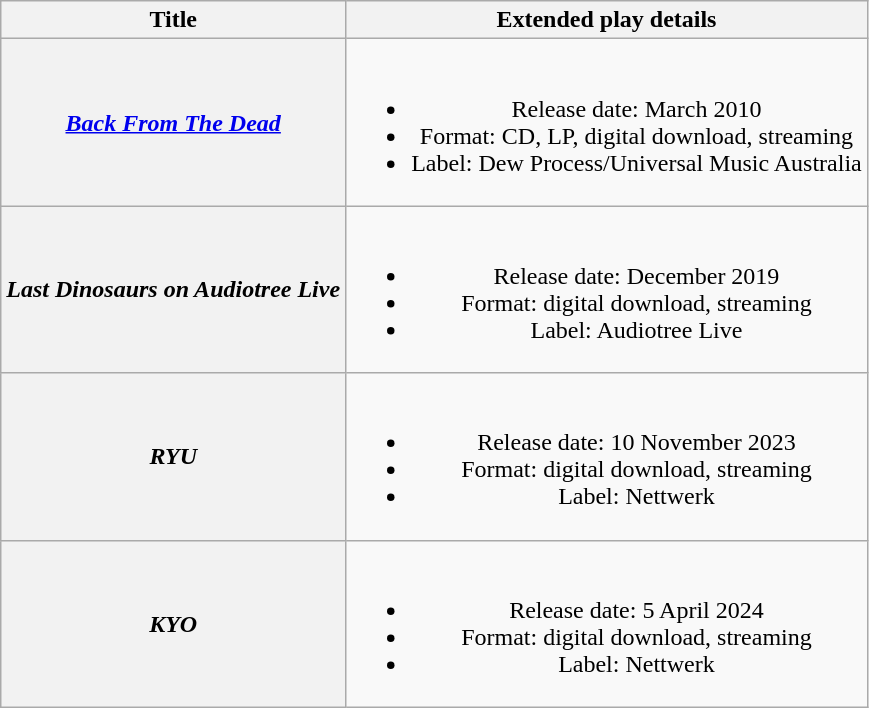<table class="wikitable plainrowheaders" style="text-align:center;">
<tr>
<th>Title</th>
<th>Extended play details</th>
</tr>
<tr>
<th scope="row"><em><a href='#'>Back From The Dead</a></em></th>
<td><br><ul><li>Release date: March 2010</li><li>Format: CD, LP, digital download, streaming</li><li>Label: Dew Process/Universal Music Australia</li></ul></td>
</tr>
<tr>
<th scope="row"><em>Last Dinosaurs on Audiotree Live</em></th>
<td><br><ul><li>Release date: December 2019</li><li>Format: digital download, streaming</li><li>Label: Audiotree Live</li></ul></td>
</tr>
<tr>
<th scope="row"><em>RYU</em></th>
<td><br><ul><li>Release date: 10 November 2023</li><li>Format: digital download, streaming</li><li>Label: Nettwerk</li></ul></td>
</tr>
<tr>
<th scope="row"><em>KYO</em></th>
<td><br><ul><li>Release date: 5 April 2024</li><li>Format: digital download, streaming</li><li>Label: Nettwerk</li></ul></td>
</tr>
</table>
